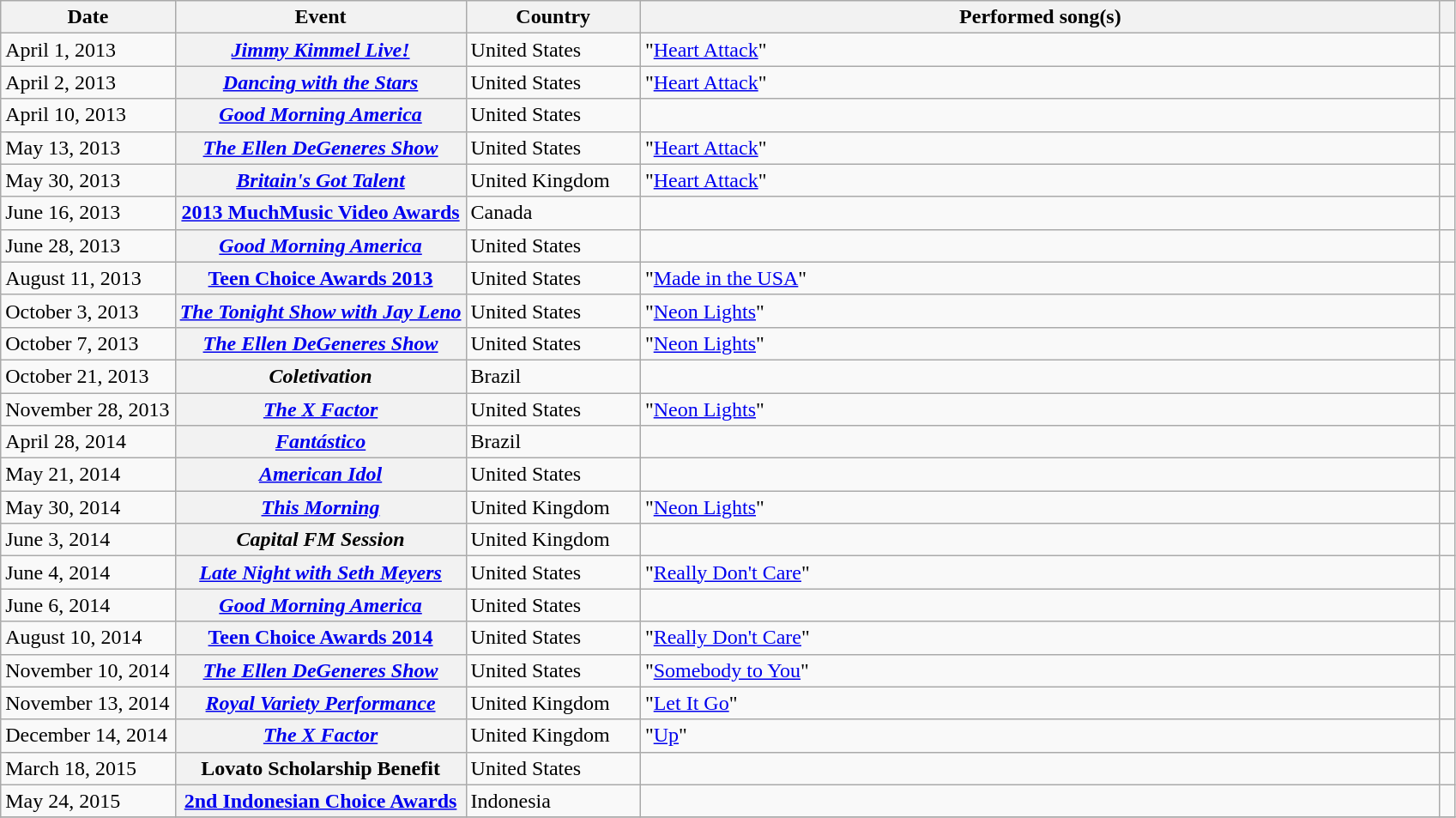<table class="wikitable sortable plainrowheaders">
<tr>
<th style="width:12%;">Date</th>
<th style="width:20%;">Event</th>
<th style="width:12%;">Country</th>
<th>Performed song(s)</th>
<th style="width:1%;"></th>
</tr>
<tr>
<td>April 1, 2013</td>
<th scope="row"><em><a href='#'>Jimmy Kimmel Live!</a></em></th>
<td>United States</td>
<td>"<a href='#'>Heart Attack</a>"</td>
<td align="center"></td>
</tr>
<tr>
<td>April 2, 2013</td>
<th scope="row"><em><a href='#'>Dancing with the Stars</a></em></th>
<td>United States</td>
<td>"<a href='#'>Heart Attack</a>"</td>
<td align="center"></td>
</tr>
<tr>
<td>April 10, 2013</td>
<th scope="row"><em><a href='#'>Good Morning America</a></em></th>
<td>United States</td>
<td></td>
<td align="center"></td>
</tr>
<tr>
<td>May 13, 2013</td>
<th scope="row"><em><a href='#'>The Ellen DeGeneres Show</a></em></th>
<td>United States</td>
<td>"<a href='#'>Heart Attack</a>"</td>
<td align="center"></td>
</tr>
<tr>
<td>May 30, 2013</td>
<th scope="row"><em><a href='#'>Britain's Got Talent</a></em></th>
<td>United Kingdom</td>
<td>"<a href='#'>Heart Attack</a>"</td>
<td align="center"></td>
</tr>
<tr>
<td>June 16, 2013</td>
<th scope="row"><a href='#'>2013 MuchMusic Video Awards</a></th>
<td>Canada</td>
<td></td>
<td></td>
</tr>
<tr>
<td>June 28, 2013</td>
<th scope="row"><em><a href='#'>Good Morning America</a></em></th>
<td>United States</td>
<td></td>
<td align="center"></td>
</tr>
<tr>
<td>August 11, 2013</td>
<th scope="row"><a href='#'>Teen Choice Awards 2013</a></th>
<td>United States</td>
<td>"<a href='#'>Made in the USA</a>" </td>
<td></td>
</tr>
<tr>
<td>October 3, 2013</td>
<th scope="row"><em><a href='#'>The Tonight Show with Jay Leno</a></em></th>
<td>United States</td>
<td>"<a href='#'>Neon Lights</a>"</td>
<td align="center"></td>
</tr>
<tr>
<td>October 7, 2013</td>
<th scope="row"><em><a href='#'>The Ellen DeGeneres Show</a></em></th>
<td>United States</td>
<td>"<a href='#'>Neon Lights</a>"</td>
<td align="center"></td>
</tr>
<tr>
<td>October 21, 2013</td>
<th scope="row"><em>Coletivation</em></th>
<td>Brazil</td>
<td></td>
<td></td>
</tr>
<tr>
<td>November 28, 2013</td>
<th scope="row"><em><a href='#'>The X Factor</a></em></th>
<td>United States</td>
<td>"<a href='#'>Neon Lights</a>"</td>
<td align="center"></td>
</tr>
<tr>
<td>April 28, 2014</td>
<th scope="row"><em><a href='#'>Fantástico</a></em></th>
<td>Brazil</td>
<td></td>
<td align="center"></td>
</tr>
<tr>
<td>May 21, 2014</td>
<th scope="row"><em><a href='#'>American Idol</a></em></th>
<td>United States</td>
<td></td>
<td align="center"></td>
</tr>
<tr>
<td>May 30, 2014</td>
<th scope="row"><em><a href='#'>This Morning</a></em></th>
<td>United Kingdom</td>
<td>"<a href='#'>Neon Lights</a>"</td>
<td align="center"></td>
</tr>
<tr>
<td>June 3, 2014</td>
<th scope="row"><em>Capital FM Session</em></th>
<td>United Kingdom</td>
<td></td>
<td align="center"></td>
</tr>
<tr>
<td>June 4, 2014</td>
<th scope="row"><em><a href='#'>Late Night with Seth Meyers</a></em></th>
<td>United States</td>
<td>"<a href='#'>Really Don't Care</a>"</td>
<td align="center"></td>
</tr>
<tr>
<td>June 6, 2014</td>
<th scope="row"><em><a href='#'>Good Morning America</a></em></th>
<td>United States</td>
<td></td>
<td></td>
</tr>
<tr>
<td>August 10, 2014</td>
<th scope="row"><a href='#'>Teen Choice Awards 2014</a></th>
<td>United States</td>
<td>"<a href='#'>Really Don't Care</a>" </td>
<td></td>
</tr>
<tr>
<td>November 10, 2014</td>
<th scope="row"><em><a href='#'>The Ellen DeGeneres Show</a></em></th>
<td>United States</td>
<td>"<a href='#'>Somebody to You</a>" </td>
<td align="center"></td>
</tr>
<tr>
<td>November 13, 2014</td>
<th scope="row"><em><a href='#'>Royal Variety Performance</a></em></th>
<td>United Kingdom</td>
<td>"<a href='#'>Let It Go</a>"</td>
<td align="center"></td>
</tr>
<tr>
<td>December 14, 2014</td>
<th scope="row"><em><a href='#'>The X Factor</a></em></th>
<td>United Kingdom</td>
<td>"<a href='#'>Up</a>" </td>
<td align="center"></td>
</tr>
<tr>
<td>March 18, 2015</td>
<th scope="row">Lovato Scholarship Benefit</th>
<td>United States</td>
<td></td>
<td align="center"></td>
</tr>
<tr>
<td>May 24, 2015</td>
<th scope="row"><a href='#'>2nd Indonesian Choice Awards</a></th>
<td>Indonesia</td>
<td></td>
<td></td>
</tr>
<tr>
</tr>
</table>
